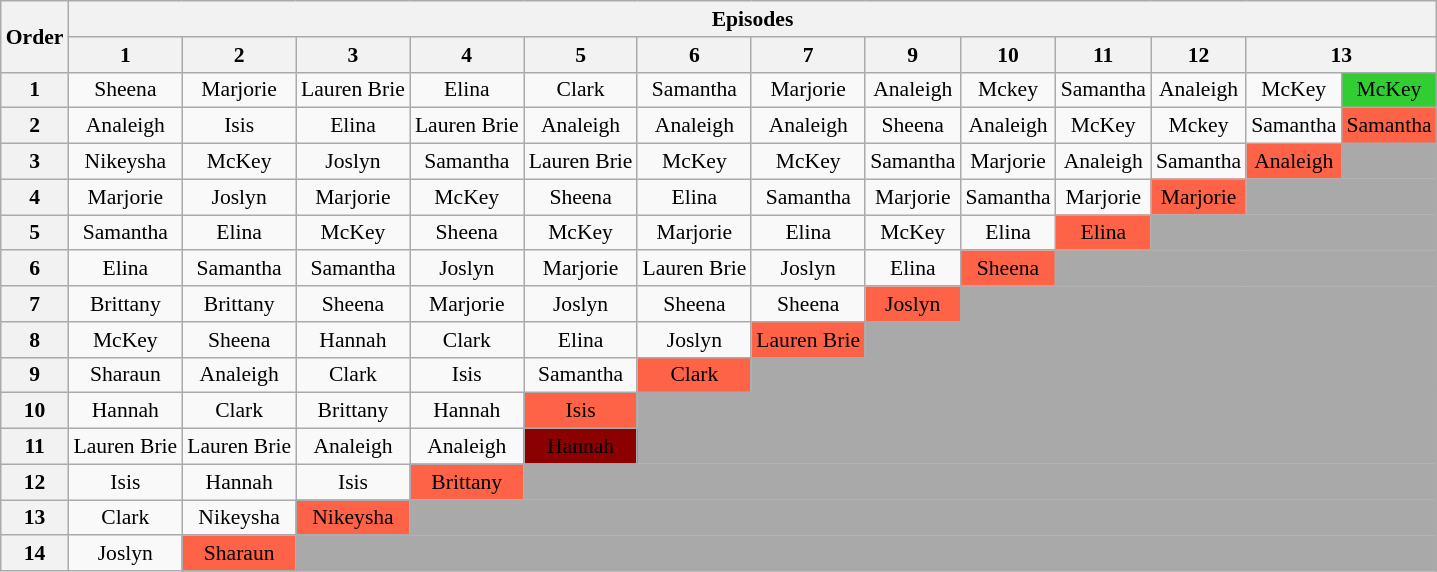<table class="wikitable" style="text-align:center; font-size:90%; white-space:nowrap">
<tr>
<th rowspan=2>Order</th>
<th colspan="13">Episodes</th>
</tr>
<tr>
<th>1</th>
<th>2</th>
<th>3</th>
<th>4</th>
<th>5</th>
<th>6</th>
<th>7</th>
<th>9</th>
<th>10</th>
<th>11</th>
<th>12</th>
<th colspan=2>13</th>
</tr>
<tr>
<th>1</th>
<td>Sheena</td>
<td>Marjorie</td>
<td>Lauren Brie</td>
<td>Elina</td>
<td>Clark</td>
<td>Samantha</td>
<td>Marjorie</td>
<td>Analeigh</td>
<td>Mckey</td>
<td>Samantha</td>
<td>Analeigh</td>
<td>McKey</td>
<td style="background:limegreen">McKey</td>
</tr>
<tr>
<th>2</th>
<td>Analeigh</td>
<td>Isis</td>
<td>Elina</td>
<td>Lauren Brie</td>
<td>Analeigh</td>
<td>Analeigh</td>
<td>Analeigh</td>
<td>Sheena</td>
<td>Analeigh</td>
<td>McKey</td>
<td>Mckey</td>
<td>Samantha</td>
<td style="background:tomato">Samantha</td>
</tr>
<tr>
<th>3</th>
<td>Nikeysha</td>
<td>McKey</td>
<td>Joslyn</td>
<td>Samantha</td>
<td>Lauren Brie</td>
<td>McKey</td>
<td>McKey</td>
<td>Samantha</td>
<td>Marjorie</td>
<td>Analeigh</td>
<td>Samantha</td>
<td style="background:tomato">Analeigh</td>
<td style="background:darkgrey"></td>
</tr>
<tr>
<th>4</th>
<td>Marjorie</td>
<td>Joslyn</td>
<td>Marjorie</td>
<td>McKey</td>
<td>Sheena</td>
<td>Elina</td>
<td>Samantha</td>
<td>Marjorie</td>
<td>Samantha</td>
<td>Marjorie</td>
<td style="background:tomato">Marjorie</td>
<td colspan="2" style="background:darkgrey"></td>
</tr>
<tr>
<th>5</th>
<td>Samantha</td>
<td>Elina</td>
<td>McKey</td>
<td>Sheena</td>
<td>McKey</td>
<td>Marjorie</td>
<td>Elina</td>
<td>McKey</td>
<td>Elina</td>
<td style="background:tomato">Elina</td>
<td colspan="3" style="background:darkgrey"></td>
</tr>
<tr>
<th>6</th>
<td>Elina</td>
<td>Samantha</td>
<td>Samantha</td>
<td>Joslyn</td>
<td>Marjorie</td>
<td>Lauren Brie</td>
<td>Joslyn</td>
<td>Elina</td>
<td style="background:tomato">Sheena</td>
<td colspan="4" style="background:darkgrey"></td>
</tr>
<tr>
<th>7</th>
<td>Brittany</td>
<td>Brittany</td>
<td>Sheena</td>
<td>Marjorie</td>
<td>Joslyn</td>
<td>Sheena</td>
<td>Sheena</td>
<td style="background:tomato">Joslyn</td>
<td colspan="5" style="background:darkgrey"></td>
</tr>
<tr>
<th>8</th>
<td>McKey</td>
<td>Sheena</td>
<td>Hannah</td>
<td>Clark</td>
<td>Elina</td>
<td>Joslyn</td>
<td style="background:tomato">Lauren Brie</td>
<td colspan="6" style="background:darkgrey"></td>
</tr>
<tr>
<th>9</th>
<td>Sharaun</td>
<td>Analeigh</td>
<td>Clark</td>
<td>Isis</td>
<td>Samantha</td>
<td style="background:tomato">Clark</td>
<td colspan="7" style="background:darkgrey"></td>
</tr>
<tr>
<th>10</th>
<td>Hannah</td>
<td>Clark</td>
<td>Brittany</td>
<td>Hannah</td>
<td style="background:tomato">Isis</td>
<td colspan="8" rowspan="2" style="background:darkgrey"></td>
</tr>
<tr>
<th>11</th>
<td>Lauren Brie</td>
<td>Lauren Brie</td>
<td>Analeigh</td>
<td>Analeigh</td>
<td bgcolor="darkred"><span>Hannah</span></td>
</tr>
<tr>
<th>12</th>
<td>Isis</td>
<td>Hannah</td>
<td>Isis</td>
<td style="background:tomato">Brittany</td>
<td colspan="9" style="background:darkgrey"></td>
</tr>
<tr>
<th>13</th>
<td>Clark</td>
<td>Nikeysha</td>
<td style="background:tomato">Nikeysha</td>
<td colspan="10" style="background:darkgrey"></td>
</tr>
<tr>
<th>14</th>
<td>Joslyn</td>
<td style="background:tomato">Sharaun</td>
<td colspan="11" style="background:darkgrey"></td>
</tr>
</table>
